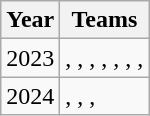<table class="wikitable" style="text-align: left;">
<tr>
<th>Year</th>
<th>Teams</th>
</tr>
<tr>
<td>2023</td>
<td>, , , , , , , </td>
</tr>
<tr>
<td>2024</td>
<td>, , , </td>
</tr>
</table>
